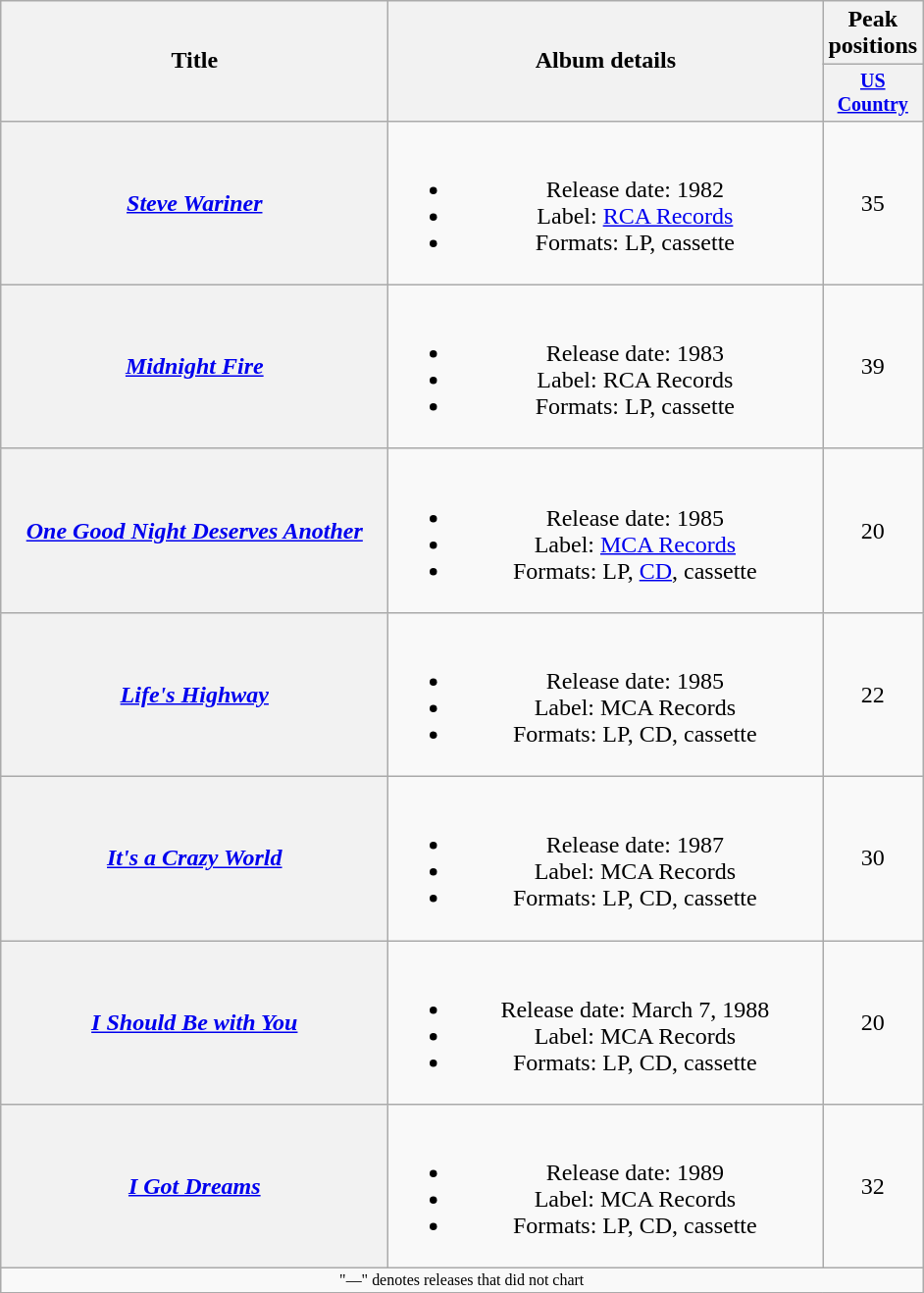<table class="wikitable plainrowheaders" style="text-align:center;">
<tr>
<th rowspan="2" style="width:16em;">Title</th>
<th rowspan="2" style="width:18em;">Album details</th>
<th colspan="1">Peak positions</th>
</tr>
<tr style="font-size:smaller;">
<th width="45"><a href='#'>US Country</a><br></th>
</tr>
<tr>
<th scope="row"><em><a href='#'>Steve Wariner</a></em></th>
<td><br><ul><li>Release date: 1982</li><li>Label: <a href='#'>RCA Records</a></li><li>Formats: LP, cassette</li></ul></td>
<td>35</td>
</tr>
<tr>
<th scope="row"><em><a href='#'>Midnight Fire</a></em></th>
<td><br><ul><li>Release date: 1983</li><li>Label: RCA Records</li><li>Formats: LP, cassette</li></ul></td>
<td>39</td>
</tr>
<tr>
<th scope="row"><em><a href='#'>One Good Night Deserves Another</a></em></th>
<td><br><ul><li>Release date: 1985</li><li>Label: <a href='#'>MCA Records</a></li><li>Formats: LP, <a href='#'>CD</a>, cassette</li></ul></td>
<td>20</td>
</tr>
<tr>
<th scope="row"><em><a href='#'>Life's Highway</a></em></th>
<td><br><ul><li>Release date: 1985</li><li>Label: MCA Records</li><li>Formats: LP, CD, cassette</li></ul></td>
<td>22</td>
</tr>
<tr>
<th scope="row"><em><a href='#'>It's a Crazy World</a></em></th>
<td><br><ul><li>Release date: 1987</li><li>Label: MCA Records</li><li>Formats: LP, CD, cassette</li></ul></td>
<td>30</td>
</tr>
<tr>
<th scope="row"><em><a href='#'>I Should Be with You</a></em></th>
<td><br><ul><li>Release date: March 7, 1988</li><li>Label: MCA Records</li><li>Formats: LP, CD, cassette</li></ul></td>
<td>20</td>
</tr>
<tr>
<th scope="row"><em><a href='#'>I Got Dreams</a></em></th>
<td><br><ul><li>Release date: 1989</li><li>Label: MCA Records</li><li>Formats: LP, CD, cassette</li></ul></td>
<td>32</td>
</tr>
<tr>
<td colspan="3" style="font-size:8pt">"—" denotes releases that did not chart</td>
</tr>
<tr>
</tr>
</table>
